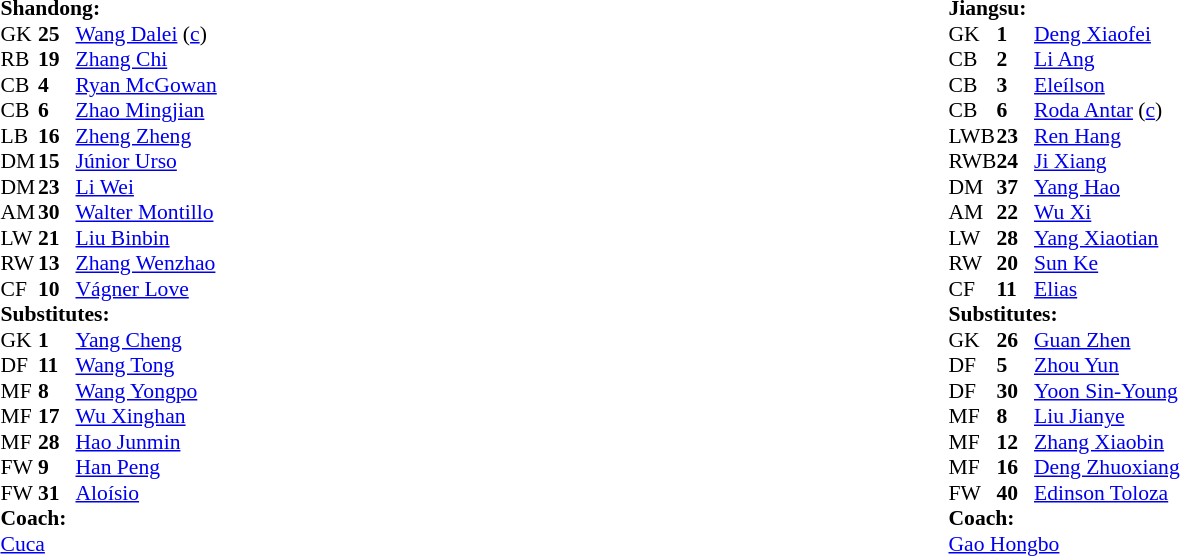<table style="width:100%;">
<tr>
<td style="vertical-align:top; width:45%;"><br><table style="font-size: 90%" cellspacing="0" cellpadding="0">
<tr>
<td colspan="4"><strong>Shandong:</strong></td>
</tr>
<tr>
<th width="25"></th>
<th width="25"></th>
</tr>
<tr>
<td>GK</td>
<td><strong>25</strong></td>
<td> <a href='#'>Wang Dalei</a> (<a href='#'>c</a>)</td>
</tr>
<tr>
<td>RB</td>
<td><strong>19</strong></td>
<td> <a href='#'>Zhang Chi</a></td>
</tr>
<tr>
<td>CB</td>
<td><strong>4</strong></td>
<td> <a href='#'>Ryan McGowan</a></td>
</tr>
<tr>
<td>CB</td>
<td><strong>6</strong></td>
<td> <a href='#'>Zhao Mingjian</a></td>
</tr>
<tr>
<td>LB</td>
<td><strong>16</strong></td>
<td> <a href='#'>Zheng Zheng</a></td>
</tr>
<tr>
<td>DM</td>
<td><strong>15</strong></td>
<td> <a href='#'>Júnior Urso</a></td>
<td></td>
</tr>
<tr>
<td>DM</td>
<td><strong>23</strong></td>
<td> <a href='#'>Li Wei</a></td>
</tr>
<tr>
<td>AM</td>
<td><strong>30</strong></td>
<td> <a href='#'>Walter Montillo</a></td>
</tr>
<tr>
<td>LW</td>
<td><strong>21</strong></td>
<td> <a href='#'>Liu Binbin</a></td>
<td></td>
<td></td>
</tr>
<tr>
<td>RW</td>
<td><strong>13</strong></td>
<td> <a href='#'>Zhang Wenzhao</a></td>
<td></td>
<td></td>
</tr>
<tr>
<td>CF</td>
<td><strong>10</strong></td>
<td> <a href='#'>Vágner Love</a></td>
<td></td>
<td></td>
</tr>
<tr>
<td colspan=4><strong>Substitutes:</strong></td>
</tr>
<tr>
<td>GK</td>
<td><strong>1</strong></td>
<td> <a href='#'>Yang Cheng</a></td>
</tr>
<tr>
<td>DF</td>
<td><strong>11</strong></td>
<td> <a href='#'>Wang Tong</a></td>
</tr>
<tr>
<td>MF</td>
<td><strong>8</strong></td>
<td> <a href='#'>Wang Yongpo</a></td>
</tr>
<tr>
<td>MF</td>
<td><strong>17</strong></td>
<td> <a href='#'>Wu Xinghan</a></td>
</tr>
<tr>
<td>MF</td>
<td><strong>28</strong></td>
<td> <a href='#'>Hao Junmin</a></td>
<td></td>
<td></td>
</tr>
<tr>
<td>FW</td>
<td><strong>9</strong></td>
<td> <a href='#'>Han Peng</a></td>
<td></td>
<td></td>
</tr>
<tr>
<td>FW</td>
<td><strong>31</strong></td>
<td> <a href='#'>Aloísio</a></td>
<td></td>
<td></td>
</tr>
<tr>
<td colspan=4><strong>Coach:</strong></td>
</tr>
<tr>
<td colspan="4"> <a href='#'>Cuca</a></td>
</tr>
</table>
</td>
<td valign="top"></td>
<td style="vertical-align:top; width:50%;"><br><table style="font-size: 90%" cellspacing="0" cellpadding="0">
<tr>
<td colspan="4"><strong>Jiangsu:</strong></td>
</tr>
<tr>
<th width="25"></th>
<th width="25"></th>
</tr>
<tr>
<td>GK</td>
<td><strong>1</strong></td>
<td> <a href='#'>Deng Xiaofei</a></td>
</tr>
<tr>
<td>CB</td>
<td><strong>2</strong></td>
<td> <a href='#'>Li Ang</a></td>
</tr>
<tr>
<td>CB</td>
<td><strong>3</strong></td>
<td> <a href='#'>Eleílson</a></td>
<td></td>
</tr>
<tr>
<td>CB</td>
<td><strong>6</strong></td>
<td> <a href='#'>Roda Antar</a> (<a href='#'>c</a>)</td>
</tr>
<tr>
<td>LWB</td>
<td><strong>23</strong></td>
<td> <a href='#'>Ren Hang</a></td>
<td></td>
</tr>
<tr>
<td>RWB</td>
<td><strong>24</strong></td>
<td> <a href='#'>Ji Xiang</a></td>
<td></td>
</tr>
<tr>
<td>DM</td>
<td><strong>37</strong></td>
<td> <a href='#'>Yang Hao</a></td>
</tr>
<tr>
<td>AM</td>
<td><strong>22</strong></td>
<td>  <a href='#'>Wu Xi</a></td>
<td></td>
</tr>
<tr>
<td>LW</td>
<td><strong>28</strong></td>
<td> <a href='#'>Yang Xiaotian</a></td>
<td></td>
</tr>
<tr>
<td>RW</td>
<td><strong>20</strong></td>
<td>  <a href='#'>Sun Ke</a></td>
<td></td>
<td></td>
</tr>
<tr>
<td>CF</td>
<td><strong>11</strong></td>
<td> <a href='#'>Elias</a></td>
<td></td>
<td></td>
</tr>
<tr>
<td colspan=4><strong>Substitutes:</strong></td>
</tr>
<tr>
<td>GK</td>
<td><strong>26</strong></td>
<td> <a href='#'>Guan Zhen</a></td>
</tr>
<tr>
<td>DF</td>
<td><strong>5</strong></td>
<td> <a href='#'>Zhou Yun</a></td>
</tr>
<tr>
<td>DF</td>
<td><strong>30</strong></td>
<td> <a href='#'>Yoon Sin-Young</a></td>
</tr>
<tr>
<td>MF</td>
<td><strong>8</strong></td>
<td> <a href='#'>Liu Jianye</a></td>
<td></td>
<td></td>
</tr>
<tr>
<td>MF</td>
<td><strong>12</strong></td>
<td> <a href='#'>Zhang Xiaobin</a></td>
</tr>
<tr>
<td>MF</td>
<td><strong>16</strong></td>
<td> <a href='#'>Deng Zhuoxiang</a></td>
</tr>
<tr>
<td>FW</td>
<td><strong>40</strong></td>
<td> <a href='#'>Edinson Toloza</a></td>
<td></td>
<td></td>
</tr>
<tr>
<td colspan=4><strong>Coach:</strong></td>
</tr>
<tr>
<td colspan="4"> <a href='#'>Gao Hongbo</a></td>
</tr>
</table>
</td>
</tr>
</table>
